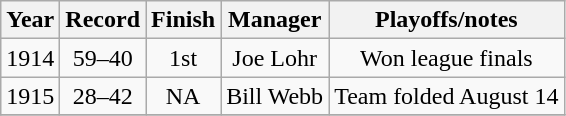<table class="wikitable" style="text-align:center">
<tr>
<th>Year</th>
<th>Record</th>
<th>Finish</th>
<th>Manager</th>
<th>Playoffs/notes</th>
</tr>
<tr align=center>
<td>1914</td>
<td>59–40</td>
<td>1st</td>
<td>Joe Lohr</td>
<td>Won league finals</td>
</tr>
<tr align=center>
<td>1915</td>
<td>28–42</td>
<td>NA</td>
<td>Bill Webb</td>
<td>Team folded August 14</td>
</tr>
<tr align=center>
</tr>
</table>
